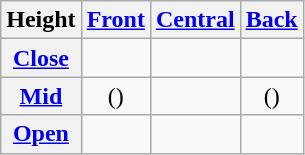<table class="wikitable"  style="text-align:center; margin:autwidth:30%;">
<tr>
<th colspan="2">Height</th>
<th colspan="2"><a href='#'>Front</a></th>
<th colspan="2"><a href='#'>Central</a></th>
<th colspan="2"><a href='#'>Back</a></th>
</tr>
<tr style="text-align:center;">
<th colspan="2"><strong><a href='#'>Close</a></strong></th>
<td colspan="2"></td>
<td colspan="2"></td>
<td colspan="2"></td>
</tr>
<tr style="text-align:center;">
<th colspan="2"><strong><a href='#'>Mid</a></strong></th>
<td colspan="2">()</td>
<td colspan="2"></td>
<td colspan="2">()</td>
</tr>
<tr style="text-align:center;">
<th colspan="2"><strong><a href='#'>Open</a></strong></th>
<td colspan="2"></td>
<td colspan="2"></td>
<td colspan="2"></td>
</tr>
</table>
